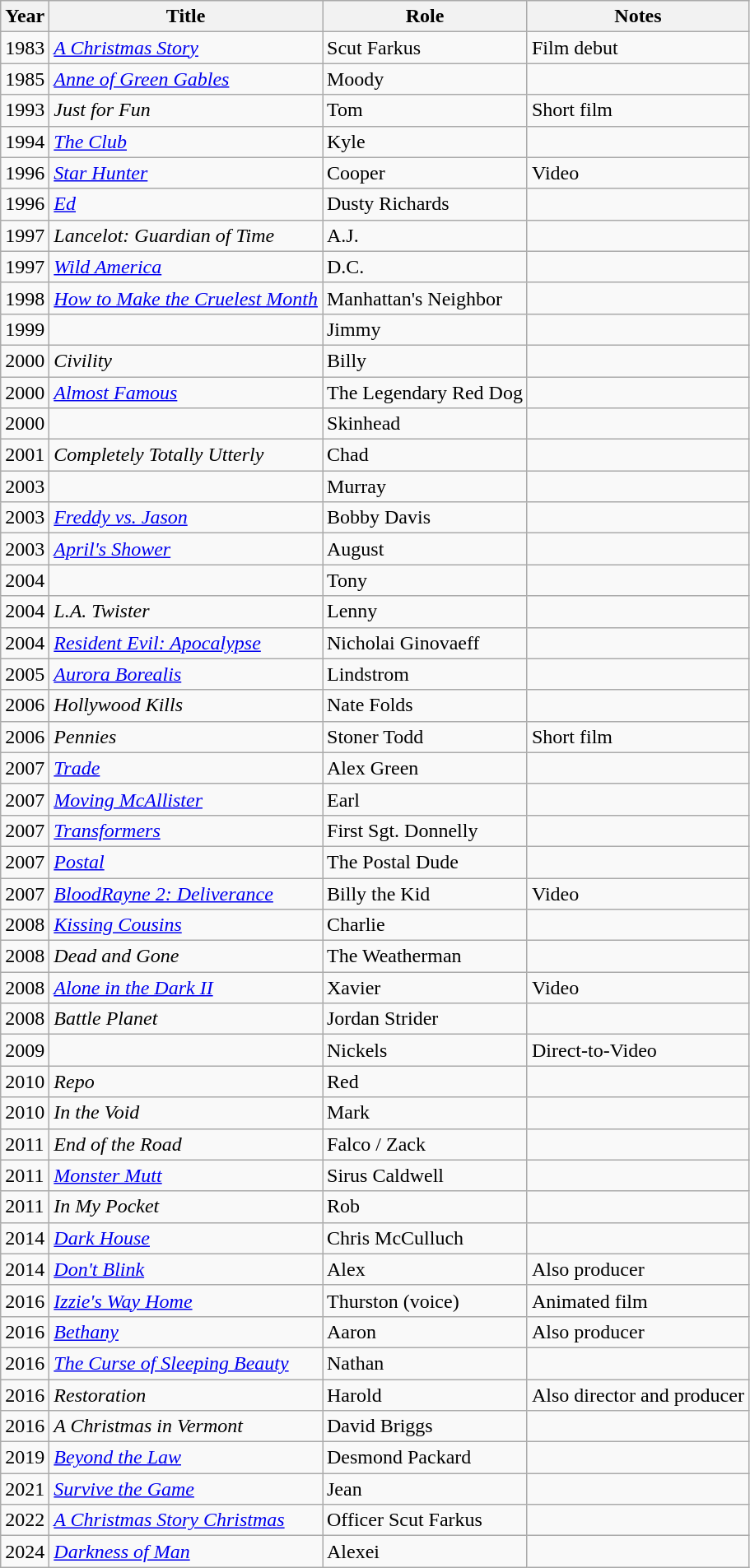<table class="wikitable sortable">
<tr>
<th>Year</th>
<th>Title</th>
<th>Role</th>
<th class="unsortable">Notes</th>
</tr>
<tr>
<td>1983</td>
<td data-sort-value="Christmas Story, A"><em><a href='#'>A Christmas Story</a></em></td>
<td>Scut Farkus</td>
<td>Film debut</td>
</tr>
<tr>
<td>1985</td>
<td><em><a href='#'>Anne of Green Gables</a></em></td>
<td>Moody</td>
<td></td>
</tr>
<tr>
<td>1993</td>
<td><em>Just for Fun</em></td>
<td>Tom</td>
<td>Short film</td>
</tr>
<tr>
<td>1994</td>
<td data-sort-value="Club, The"><em><a href='#'>The Club</a></em></td>
<td>Kyle</td>
<td></td>
</tr>
<tr>
<td>1996</td>
<td><em><a href='#'>Star Hunter</a></em></td>
<td>Cooper</td>
<td>Video</td>
</tr>
<tr>
<td>1996</td>
<td><em><a href='#'>Ed</a></em></td>
<td>Dusty Richards</td>
<td></td>
</tr>
<tr>
<td>1997</td>
<td><em>Lancelot: Guardian of Time</em></td>
<td>A.J.</td>
<td></td>
</tr>
<tr>
<td>1997</td>
<td><em><a href='#'>Wild America</a></em></td>
<td>D.C.</td>
<td></td>
</tr>
<tr>
<td>1998</td>
<td><em><a href='#'>How to Make the Cruelest Month</a></em></td>
<td>Manhattan's Neighbor</td>
<td></td>
</tr>
<tr>
<td>1999</td>
<td><em></em></td>
<td>Jimmy</td>
<td></td>
</tr>
<tr>
<td>2000</td>
<td><em>Civility</em></td>
<td>Billy</td>
<td></td>
</tr>
<tr>
<td>2000</td>
<td><em><a href='#'>Almost Famous</a></em></td>
<td>The Legendary Red Dog</td>
<td></td>
</tr>
<tr>
<td>2000</td>
<td><em></em></td>
<td>Skinhead</td>
<td></td>
</tr>
<tr>
<td>2001</td>
<td><em>Completely Totally Utterly</em></td>
<td>Chad</td>
<td></td>
</tr>
<tr>
<td>2003</td>
<td><em></em></td>
<td>Murray</td>
<td></td>
</tr>
<tr>
<td>2003</td>
<td><em><a href='#'>Freddy vs. Jason</a></em></td>
<td>Bobby Davis</td>
<td></td>
</tr>
<tr>
<td>2003</td>
<td><em><a href='#'>April's Shower</a></em></td>
<td>August</td>
<td></td>
</tr>
<tr>
<td>2004</td>
<td><em></em></td>
<td>Tony</td>
<td></td>
</tr>
<tr>
<td>2004</td>
<td><em>L.A. Twister</em></td>
<td>Lenny</td>
<td></td>
</tr>
<tr>
<td>2004</td>
<td><em><a href='#'>Resident Evil: Apocalypse</a></em></td>
<td>Nicholai Ginovaeff</td>
<td></td>
</tr>
<tr>
<td>2005</td>
<td><em><a href='#'>Aurora Borealis</a></em></td>
<td>Lindstrom</td>
<td></td>
</tr>
<tr>
<td>2006</td>
<td><em>Hollywood Kills</em></td>
<td>Nate Folds</td>
<td></td>
</tr>
<tr>
<td>2006</td>
<td><em>Pennies</em></td>
<td>Stoner Todd</td>
<td>Short film</td>
</tr>
<tr>
<td>2007</td>
<td><em><a href='#'>Trade</a></em></td>
<td>Alex Green</td>
<td></td>
</tr>
<tr>
<td>2007</td>
<td><em><a href='#'>Moving McAllister</a></em></td>
<td>Earl</td>
<td></td>
</tr>
<tr>
<td>2007</td>
<td><em><a href='#'>Transformers</a></em></td>
<td>First Sgt. Donnelly</td>
<td></td>
</tr>
<tr>
<td>2007</td>
<td><em><a href='#'>Postal</a></em></td>
<td>The Postal Dude</td>
<td></td>
</tr>
<tr>
<td>2007</td>
<td><em><a href='#'>BloodRayne 2: Deliverance</a></em></td>
<td>Billy the Kid</td>
<td>Video</td>
</tr>
<tr>
<td>2008</td>
<td><em><a href='#'>Kissing Cousins</a></em></td>
<td>Charlie</td>
<td></td>
</tr>
<tr>
<td>2008</td>
<td><em>Dead and Gone</em></td>
<td>The Weatherman</td>
<td></td>
</tr>
<tr>
<td>2008</td>
<td><em><a href='#'>Alone in the Dark II</a></em></td>
<td>Xavier</td>
<td>Video</td>
</tr>
<tr>
<td>2008</td>
<td><em>Battle Planet</em></td>
<td>Jordan Strider</td>
<td></td>
</tr>
<tr>
<td>2009</td>
<td><em></em></td>
<td>Nickels</td>
<td>Direct-to-Video</td>
</tr>
<tr>
<td>2010</td>
<td><em>Repo</em></td>
<td>Red</td>
<td></td>
</tr>
<tr>
<td>2010</td>
<td><em>In the Void</em></td>
<td>Mark</td>
<td></td>
</tr>
<tr>
<td>2011</td>
<td><em>End of the Road</em></td>
<td>Falco / Zack</td>
<td></td>
</tr>
<tr>
<td>2011</td>
<td><em><a href='#'>Monster Mutt</a></em></td>
<td>Sirus Caldwell</td>
<td></td>
</tr>
<tr>
<td>2011</td>
<td><em>In My Pocket</em></td>
<td>Rob</td>
<td></td>
</tr>
<tr>
<td>2014</td>
<td><em><a href='#'>Dark House</a></em></td>
<td>Chris McCulluch</td>
<td></td>
</tr>
<tr>
<td>2014</td>
<td><em><a href='#'>Don't Blink</a></em></td>
<td>Alex</td>
<td>Also producer</td>
</tr>
<tr>
<td>2016</td>
<td><em><a href='#'>Izzie's Way Home</a></em></td>
<td>Thurston (voice)</td>
<td>Animated film</td>
</tr>
<tr>
<td>2016</td>
<td><em><a href='#'>Bethany</a></em></td>
<td>Aaron</td>
<td>Also producer</td>
</tr>
<tr>
<td>2016</td>
<td data-sort-value="Curse of Sleeping Beauty, The"><em><a href='#'>The Curse of Sleeping Beauty</a></em></td>
<td>Nathan</td>
<td></td>
</tr>
<tr>
<td>2016</td>
<td><em>Restoration</em></td>
<td>Harold</td>
<td>Also director and producer</td>
</tr>
<tr>
<td>2016</td>
<td data-sort-value="Christmas in Vermont, A"><em>A Christmas in Vermont</em></td>
<td>David Briggs</td>
<td></td>
</tr>
<tr>
<td>2019</td>
<td><em><a href='#'>Beyond the Law</a></em></td>
<td>Desmond Packard</td>
<td></td>
</tr>
<tr>
<td>2021</td>
<td><em><a href='#'>Survive the Game</a></em></td>
<td>Jean</td>
<td></td>
</tr>
<tr>
<td>2022</td>
<td data-sort-value="Christmas Story Christmas, A"><em><a href='#'>A Christmas Story Christmas</a></em></td>
<td>Officer Scut Farkus</td>
<td></td>
</tr>
<tr>
<td>2024</td>
<td><em><a href='#'>Darkness of Man</a></em></td>
<td>Alexei</td>
<td></td>
</tr>
</table>
